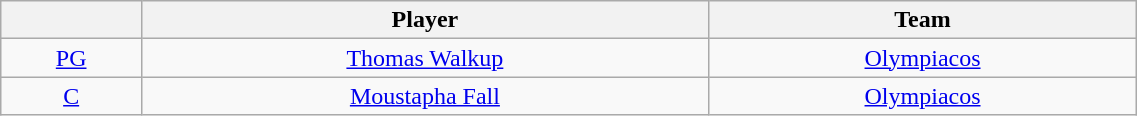<table class="wikitable" style="text-align: center;" width="60%">
<tr>
<th style="text-align:center;"></th>
<th style="text-align:center;">Player</th>
<th style="text-align:center;">Team</th>
</tr>
<tr>
<td style="text-align:center;"><a href='#'>PG</a></td>
<td> <a href='#'>Thomas Walkup</a></td>
<td><a href='#'>Olympiacos</a></td>
</tr>
<tr>
<td style="text-align:center;"><a href='#'>C</a></td>
<td> <a href='#'>Moustapha Fall</a></td>
<td><a href='#'>Olympiacos</a></td>
</tr>
</table>
